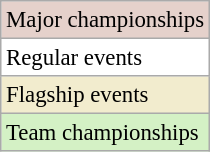<table class=wikitable style="font-size:95%">
<tr style="background:#e5d1cb;">
<td>Major championships</td>
</tr>
<tr style="background:#fff;">
<td>Regular events</td>
</tr>
<tr style="background:#f2ecce;">
<td>Flagship events</td>
</tr>
<tr style="background:#D4F1C5;">
<td>Team championships</td>
</tr>
</table>
